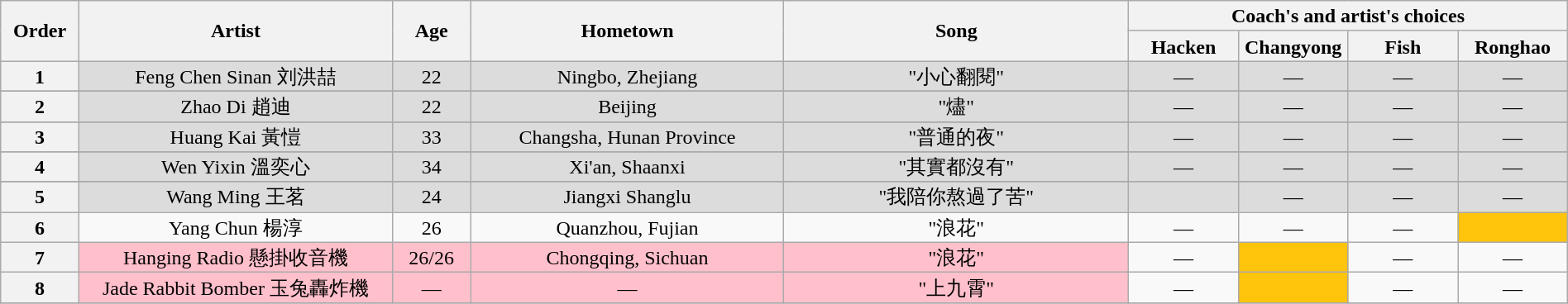<table class="wikitable" style="text-align:center; line-height:17px; width:100%;">
<tr>
<th scope="col" rowspan="2" style="width:05%;">Order</th>
<th scope="col" rowspan="2" style="width:20%;">Artist</th>
<th scope="col" rowspan="2" style="width:05%;">Age</th>
<th scope="col" rowspan="2" style="width:20%;">Hometown</th>
<th scope="col" rowspan="2" style="width:22%;">Song</th>
<th scope="col" colspan="4" style="width:28%;">Coach's and artist's choices</th>
</tr>
<tr>
<th style="width:07%;">Hacken</th>
<th style="width:07%;">Changyong</th>
<th style="width:07%;">Fish</th>
<th style="width:07%;">Ronghao</th>
</tr>
<tr style="background:#dcdcdc">
<th>1</th>
<td>Feng Chen Sinan 刘洪喆</td>
<td>22</td>
<td>Ningbo, Zhejiang</td>
<td>"小心翻閱"</td>
<td>—</td>
<td>—</td>
<td>—</td>
<td>—</td>
</tr>
<tr>
</tr>
<tr style="background:#dcdcdc">
<th>2</th>
<td>Zhao Di 趙迪</td>
<td>22</td>
<td>Beijing</td>
<td>"燼"</td>
<td>—</td>
<td>—</td>
<td>—</td>
<td>—</td>
</tr>
<tr>
</tr>
<tr style="background:#dcdcdc">
<th>3</th>
<td>Huang Kai 黃愷</td>
<td>33</td>
<td>Changsha, Hunan Province</td>
<td>"普通的夜"</td>
<td>—</td>
<td>—</td>
<td>—</td>
<td>—</td>
</tr>
<tr>
</tr>
<tr style="background:#dcdcdc">
<th>4</th>
<td>Wen Yixin 溫奕心</td>
<td>34</td>
<td>Xi'an, Shaanxi</td>
<td>"其實都沒有"</td>
<td>—</td>
<td>—</td>
<td>—</td>
<td>—</td>
</tr>
<tr>
</tr>
<tr style="background:#dcdcdc">
<th>5</th>
<td>Wang Ming 王茗</td>
<td>24</td>
<td>Jiangxi Shanglu</td>
<td>"我陪你熬過了苦"</td>
<td></td>
<td>—</td>
<td>—</td>
<td>—</td>
</tr>
<tr>
<th>6</th>
<td>Yang Chun 楊淳</td>
<td>26</td>
<td>Quanzhou, Fujian</td>
<td>"浪花"</td>
<td>—</td>
<td>—</td>
<td>—</td>
<td style="background:#FFC40C;"><strong></strong></td>
</tr>
<tr>
<th>7</th>
<td style="background:pink;">Hanging Radio 懸掛收音機</td>
<td style="background:pink;">26/26</td>
<td style="background:pink;">Chongqing, Sichuan</td>
<td style="background:pink;">"浪花"</td>
<td>—</td>
<td style="background:#FFC40C;"><strong></strong></td>
<td>—</td>
<td>—</td>
</tr>
<tr>
<th>8</th>
<td style="background:pink;">Jade Rabbit Bomber 玉兔轟炸機</td>
<td style="background:pink;">—</td>
<td style="background:pink;">—</td>
<td style="background:pink;">"上九霄"</td>
<td>—</td>
<td style="background:#FFC40C;"><strong></strong></td>
<td>—</td>
<td>—</td>
</tr>
<tr>
</tr>
</table>
